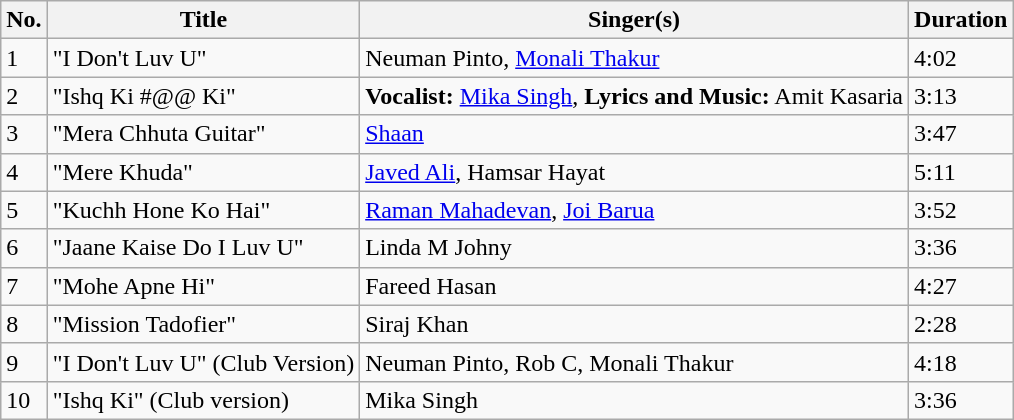<table class="wikitable">
<tr>
<th>No.</th>
<th>Title</th>
<th>Singer(s)</th>
<th>Duration</th>
</tr>
<tr>
<td>1</td>
<td>"I Don't Luv U"</td>
<td>Neuman Pinto, <a href='#'>Monali Thakur</a></td>
<td>4:02</td>
</tr>
<tr>
<td>2</td>
<td>"Ishq Ki #@@ Ki"</td>
<td><strong>Vocalist:</strong> <a href='#'>Mika Singh</a>, <strong>Lyrics and Music:</strong> Amit Kasaria</td>
<td>3:13</td>
</tr>
<tr>
<td>3</td>
<td>"Mera Chhuta Guitar"</td>
<td><a href='#'>Shaan</a></td>
<td>3:47</td>
</tr>
<tr>
<td>4</td>
<td>"Mere Khuda"</td>
<td><a href='#'>Javed Ali</a>, Hamsar Hayat</td>
<td>5:11</td>
</tr>
<tr>
<td>5</td>
<td>"Kuchh Hone Ko Hai"</td>
<td><a href='#'>Raman Mahadevan</a>, <a href='#'>Joi Barua</a></td>
<td>3:52</td>
</tr>
<tr>
<td>6</td>
<td>"Jaane Kaise Do I Luv U"</td>
<td>Linda M Johny</td>
<td>3:36</td>
</tr>
<tr>
<td>7</td>
<td>"Mohe Apne Hi"</td>
<td>Fareed Hasan</td>
<td>4:27</td>
</tr>
<tr>
<td>8</td>
<td>"Mission Tadofier"</td>
<td>Siraj Khan</td>
<td>2:28</td>
</tr>
<tr>
<td>9</td>
<td>"I Don't Luv U" (Club Version)</td>
<td>Neuman Pinto, Rob C, Monali Thakur</td>
<td>4:18</td>
</tr>
<tr>
<td>10</td>
<td>"Ishq Ki" (Club version)</td>
<td>Mika Singh</td>
<td>3:36</td>
</tr>
</table>
